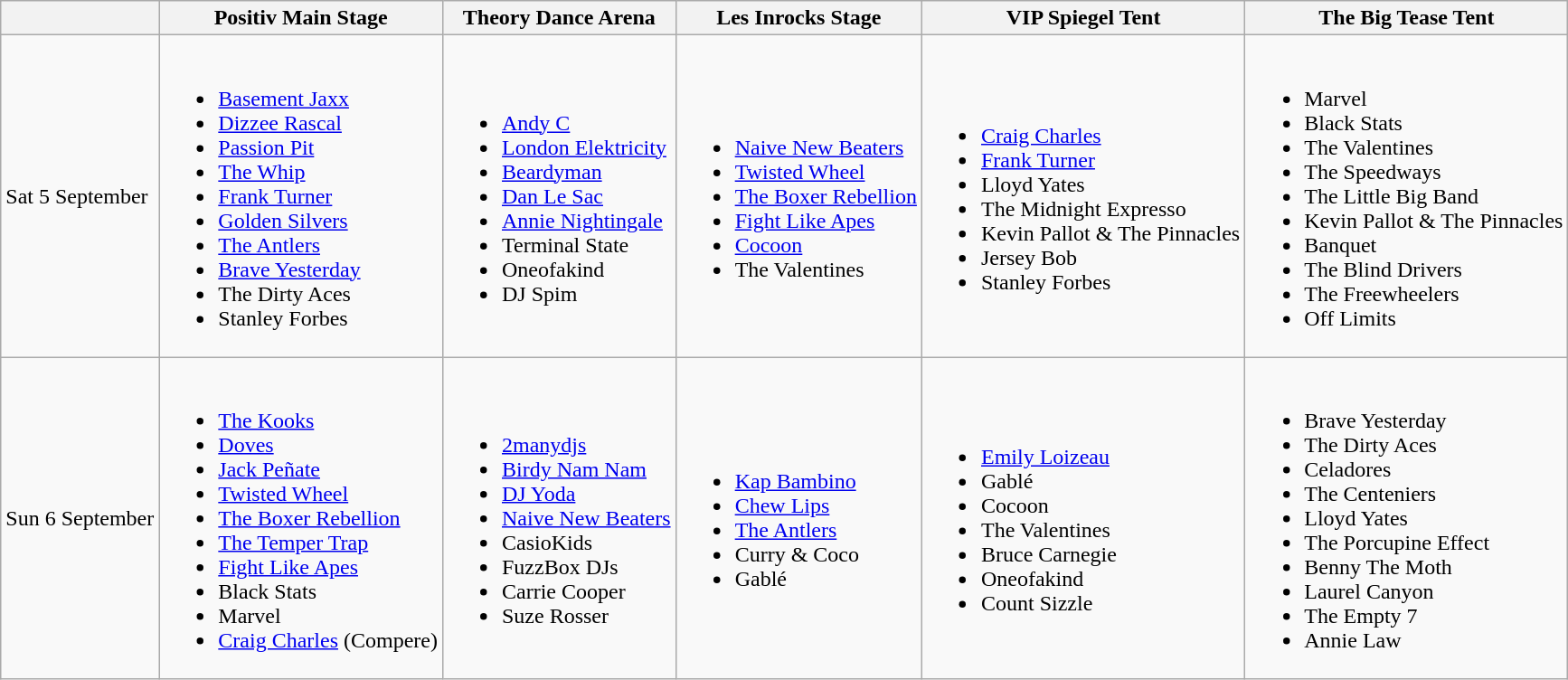<table class="wikitable">
<tr>
<th></th>
<th>Positiv Main Stage</th>
<th>Theory Dance Arena</th>
<th>Les Inrocks Stage</th>
<th>VIP Spiegel Tent</th>
<th>The Big Tease Tent</th>
</tr>
<tr>
<td>Sat 5 September</td>
<td><br><ul><li><a href='#'>Basement Jaxx</a></li><li><a href='#'>Dizzee Rascal</a></li><li><a href='#'>Passion Pit</a></li><li><a href='#'>The Whip</a></li><li><a href='#'>Frank Turner</a></li><li><a href='#'>Golden Silvers</a></li><li><a href='#'>The Antlers</a></li><li><a href='#'>Brave Yesterday</a></li><li>The Dirty Aces</li><li>Stanley Forbes</li></ul></td>
<td><br><ul><li><a href='#'>Andy C</a></li><li><a href='#'>London Elektricity</a></li><li><a href='#'>Beardyman</a></li><li><a href='#'>Dan Le Sac</a></li><li><a href='#'>Annie Nightingale</a></li><li>Terminal State</li><li>Oneofakind</li><li>DJ Spim</li></ul></td>
<td><br><ul><li><a href='#'>Naive New Beaters</a></li><li><a href='#'>Twisted Wheel</a></li><li><a href='#'>The Boxer Rebellion</a></li><li><a href='#'>Fight Like Apes</a></li><li><a href='#'>Cocoon</a></li><li>The Valentines</li></ul></td>
<td><br><ul><li><a href='#'>Craig Charles</a></li><li><a href='#'>Frank Turner</a></li><li>Lloyd Yates</li><li>The Midnight Expresso</li><li>Kevin Pallot & The Pinnacles</li><li>Jersey Bob</li><li>Stanley Forbes</li></ul></td>
<td><br><ul><li>Marvel</li><li>Black Stats</li><li>The Valentines</li><li>The Speedways</li><li>The Little Big Band</li><li>Kevin Pallot & The Pinnacles</li><li>Banquet</li><li>The Blind Drivers</li><li>The Freewheelers</li><li>Off Limits</li></ul></td>
</tr>
<tr>
<td>Sun 6 September</td>
<td><br><ul><li><a href='#'>The Kooks</a></li><li><a href='#'>Doves</a></li><li><a href='#'>Jack Peñate</a></li><li><a href='#'>Twisted Wheel</a></li><li><a href='#'>The Boxer Rebellion</a></li><li><a href='#'>The Temper Trap</a></li><li><a href='#'>Fight Like Apes</a></li><li>Black Stats</li><li>Marvel</li><li><a href='#'>Craig Charles</a> (Compere)</li></ul></td>
<td><br><ul><li><a href='#'>2manydjs</a></li><li><a href='#'>Birdy Nam Nam</a></li><li><a href='#'>DJ Yoda</a></li><li><a href='#'>Naive New Beaters</a></li><li>CasioKids</li><li>FuzzBox DJs</li><li>Carrie Cooper</li><li>Suze Rosser</li></ul></td>
<td><br><ul><li><a href='#'>Kap Bambino</a></li><li><a href='#'>Chew Lips</a></li><li><a href='#'>The Antlers</a></li><li>Curry & Coco</li><li>Gablé</li></ul></td>
<td><br><ul><li><a href='#'>Emily Loizeau</a></li><li>Gablé</li><li>Cocoon</li><li>The Valentines</li><li>Bruce Carnegie</li><li>Oneofakind</li><li>Count Sizzle</li></ul></td>
<td><br><ul><li>Brave Yesterday</li><li>The Dirty Aces</li><li>Celadores</li><li>The Centeniers</li><li>Lloyd Yates</li><li>The Porcupine Effect</li><li>Benny The Moth</li><li>Laurel Canyon</li><li>The Empty 7</li><li>Annie Law</li></ul></td>
</tr>
</table>
